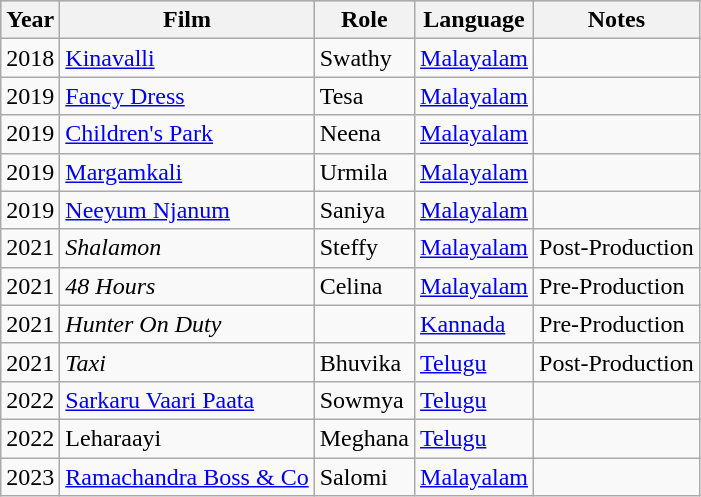<table class="wikitable sortable">
<tr style="background:#ccc; text-align:center;">
<th>Year</th>
<th>Film</th>
<th>Role</th>
<th>Language</th>
<th>Notes</th>
</tr>
<tr>
<td>2018</td>
<td><a href='#'>Kinavalli</a></td>
<td>Swathy</td>
<td><a href='#'>Malayalam</a></td>
<td></td>
</tr>
<tr>
<td>2019</td>
<td><a href='#'>Fancy Dress</a></td>
<td>Tesa</td>
<td><a href='#'>Malayalam</a></td>
<td></td>
</tr>
<tr>
<td>2019</td>
<td><a href='#'>Children's Park</a></td>
<td>Neena</td>
<td><a href='#'>Malayalam</a></td>
<td></td>
</tr>
<tr>
<td>2019</td>
<td><a href='#'>Margamkali</a></td>
<td>Urmila</td>
<td><a href='#'>Malayalam</a></td>
<td></td>
</tr>
<tr>
<td>2019</td>
<td><a href='#'>Neeyum Njanum</a></td>
<td>Saniya</td>
<td><a href='#'>Malayalam</a></td>
<td></td>
</tr>
<tr>
<td>2021</td>
<td><em>Shalamon</em></td>
<td>Steffy</td>
<td><a href='#'>Malayalam</a></td>
<td>Post-Production</td>
</tr>
<tr>
<td>2021</td>
<td><em>48 Hours</em></td>
<td>Celina</td>
<td><a href='#'>Malayalam</a></td>
<td>Pre-Production</td>
</tr>
<tr>
<td>2021</td>
<td><em>Hunter On Duty</em></td>
<td></td>
<td><a href='#'>Kannada</a></td>
<td>Pre-Production</td>
</tr>
<tr>
<td>2021</td>
<td><em>Taxi</em></td>
<td>Bhuvika</td>
<td><a href='#'>Telugu</a></td>
<td>Post-Production</td>
</tr>
<tr>
<td>2022</td>
<td><a href='#'>Sarkaru Vaari Paata</a></td>
<td>Sowmya</td>
<td><a href='#'>Telugu</a></td>
<td></td>
</tr>
<tr>
<td>2022</td>
<td>Leharaayi</td>
<td>Meghana</td>
<td><a href='#'>Telugu</a></td>
<td></td>
</tr>
<tr>
<td>2023</td>
<td><a href='#'>Ramachandra Boss & Co</a></td>
<td>Salomi</td>
<td><a href='#'>Malayalam</a></td>
<td></td>
</tr>
</table>
